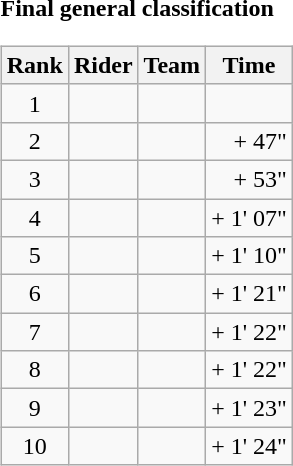<table>
<tr>
<td><strong>Final general classification</strong><br><table class="wikitable">
<tr>
<th scope="col">Rank</th>
<th scope="col">Rider</th>
<th scope="col">Team</th>
<th scope="col">Time</th>
</tr>
<tr>
<td style="text-align:center;">1</td>
<td></td>
<td></td>
<td style="text-align:right;"></td>
</tr>
<tr>
<td style="text-align:center;">2</td>
<td></td>
<td></td>
<td style="text-align:right;">+ 47"</td>
</tr>
<tr>
<td style="text-align:center;">3</td>
<td></td>
<td></td>
<td style="text-align:right;">+ 53"</td>
</tr>
<tr>
<td style="text-align:center;">4</td>
<td></td>
<td></td>
<td style="text-align:right;">+ 1' 07"</td>
</tr>
<tr>
<td style="text-align:center;">5</td>
<td></td>
<td></td>
<td style="text-align:right;">+ 1' 10"</td>
</tr>
<tr>
<td style="text-align:center;">6</td>
<td></td>
<td></td>
<td style="text-align:right;">+ 1' 21"</td>
</tr>
<tr>
<td style="text-align:center;">7</td>
<td></td>
<td></td>
<td style="text-align:right;">+ 1' 22"</td>
</tr>
<tr>
<td style="text-align:center;">8</td>
<td></td>
<td></td>
<td style="text-align:right;">+ 1' 22"</td>
</tr>
<tr>
<td style="text-align:center;">9</td>
<td></td>
<td></td>
<td style="text-align:right;">+ 1' 23"</td>
</tr>
<tr>
<td style="text-align:center;">10</td>
<td></td>
<td></td>
<td style="text-align:right;">+ 1' 24"</td>
</tr>
</table>
</td>
</tr>
</table>
